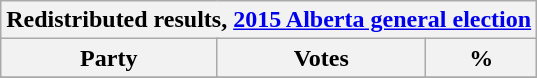<table class="wikitable">
<tr>
<th colspan="5" align=center>Redistributed results, <a href='#'>2015 Alberta general election</a></th>
</tr>
<tr>
<th colspan=2>Party</th>
<th>Votes</th>
<th>%</th>
</tr>
<tr>
</tr>
</table>
